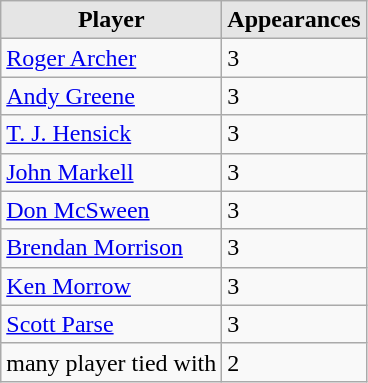<table class="wikitable">
<tr>
<th style="background:#e5e5e5;">Player</th>
<th style="background:#e5e5e5;">Appearances</th>
</tr>
<tr>
<td><a href='#'>Roger Archer</a></td>
<td>3</td>
</tr>
<tr>
<td><a href='#'>Andy Greene</a></td>
<td>3</td>
</tr>
<tr>
<td><a href='#'>T. J. Hensick</a></td>
<td>3</td>
</tr>
<tr>
<td><a href='#'>John Markell</a></td>
<td>3</td>
</tr>
<tr>
<td><a href='#'>Don McSween</a></td>
<td>3</td>
</tr>
<tr>
<td><a href='#'>Brendan Morrison</a></td>
<td>3</td>
</tr>
<tr>
<td><a href='#'>Ken Morrow</a></td>
<td>3</td>
</tr>
<tr>
<td><a href='#'>Scott Parse</a></td>
<td>3</td>
</tr>
<tr>
<td>many player tied with</td>
<td>2</td>
</tr>
</table>
